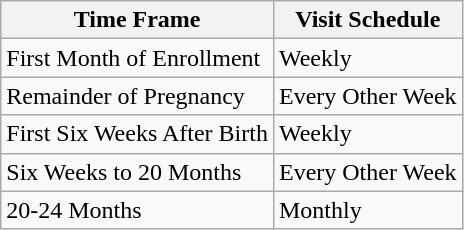<table class="wikitable">
<tr>
<th>Time Frame</th>
<th>Visit Schedule</th>
</tr>
<tr>
<td>First Month of Enrollment</td>
<td>Weekly</td>
</tr>
<tr>
<td>Remainder of Pregnancy</td>
<td>Every Other Week</td>
</tr>
<tr>
<td>First Six Weeks After Birth</td>
<td>Weekly</td>
</tr>
<tr>
<td>Six Weeks to 20 Months</td>
<td>Every Other Week</td>
</tr>
<tr>
<td>20-24 Months</td>
<td>Monthly</td>
</tr>
</table>
